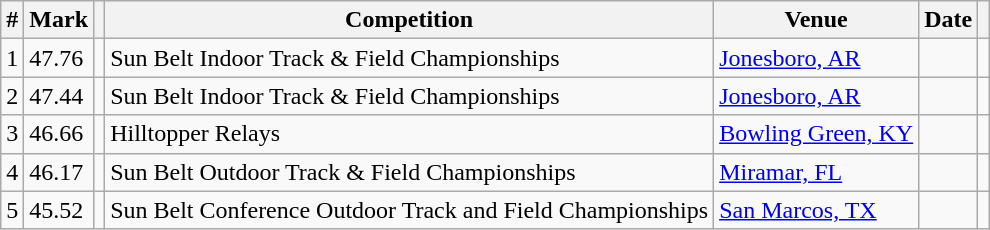<table class="wikitable sortable">
<tr>
<th>#</th>
<th>Mark</th>
<th class=unsortable></th>
<th>Competition</th>
<th>Venue</th>
<th>Date</th>
<th class=unsortable></th>
</tr>
<tr>
<td align=center>1</td>
<td>47.76</td>
<td> </td>
<td>Sun Belt Indoor Track & Field Championships</td>
<td><a href='#'>Jonesboro, AR</a></td>
<td align=right></td>
<td></td>
</tr>
<tr>
<td align=center>2</td>
<td>47.44</td>
<td></td>
<td>Sun Belt Indoor Track & Field Championships</td>
<td><a href='#'>Jonesboro, AR</a></td>
<td align=right></td>
<td></td>
</tr>
<tr>
<td align=center>3</td>
<td>46.66</td>
<td></td>
<td>Hilltopper Relays</td>
<td><a href='#'>Bowling Green, KY</a></td>
<td align=right></td>
<td></td>
</tr>
<tr>
<td align=center>4</td>
<td>46.17</td>
<td> </td>
<td>Sun Belt Outdoor Track & Field Championships</td>
<td><a href='#'>Miramar, FL</a></td>
<td align=right></td>
<td></td>
</tr>
<tr>
<td align=center>5</td>
<td>45.52</td>
<td> </td>
<td>Sun Belt Conference Outdoor Track and Field Championships</td>
<td><a href='#'>San Marcos, TX</a></td>
<td align=right></td>
<td></td>
</tr>
</table>
